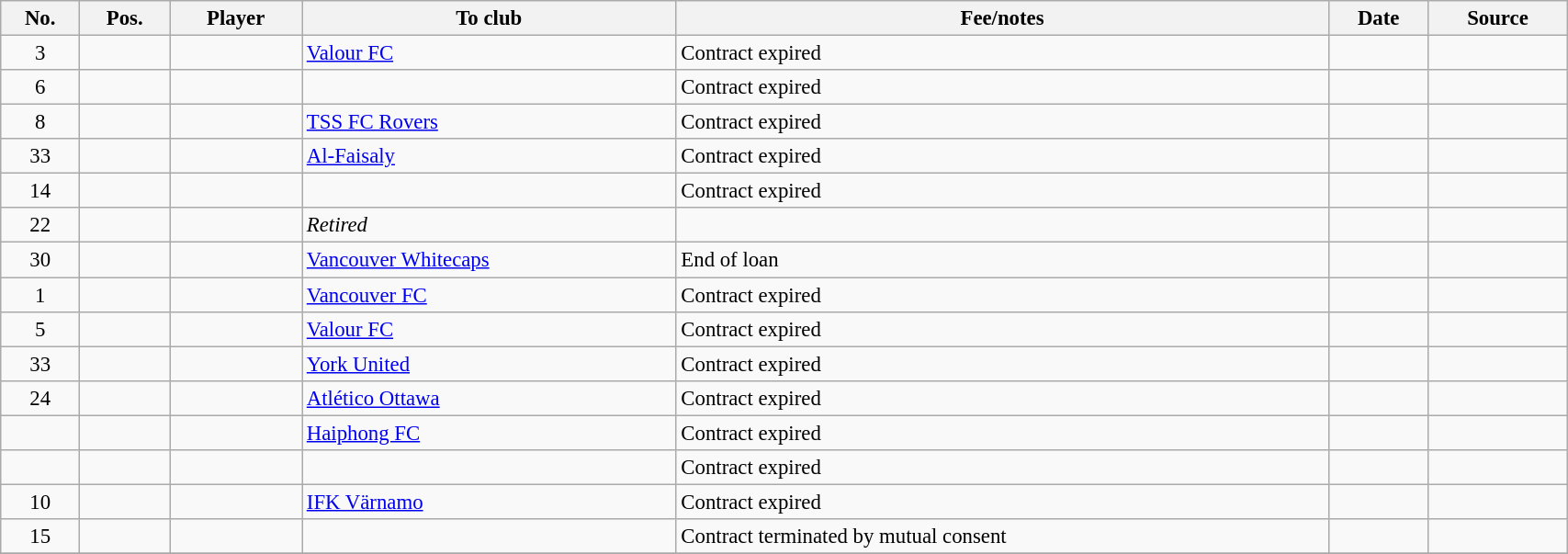<table class="wikitable sortable" style="width:90%; font-size:95%;">
<tr>
<th>No.</th>
<th>Pos.</th>
<th>Player</th>
<th>To club</th>
<th>Fee/notes</th>
<th>Date</th>
<th>Source</th>
</tr>
<tr>
<td align=center>3</td>
<td align=center></td>
<td></td>
<td> <a href='#'>Valour FC</a></td>
<td>Contract expired</td>
<td></td>
<td></td>
</tr>
<tr>
<td align=center>6</td>
<td align=center></td>
<td></td>
<td></td>
<td>Contract expired</td>
<td></td>
<td></td>
</tr>
<tr>
<td align=center>8</td>
<td align=center></td>
<td></td>
<td> <a href='#'>TSS FC Rovers</a></td>
<td>Contract expired</td>
<td></td>
<td></td>
</tr>
<tr>
<td align=center>33</td>
<td align=center></td>
<td></td>
<td> <a href='#'>Al-Faisaly</a></td>
<td>Contract expired</td>
<td></td>
<td></td>
</tr>
<tr>
<td align=center>14</td>
<td align=center></td>
<td></td>
<td></td>
<td>Contract expired</td>
<td></td>
<td></td>
</tr>
<tr>
<td align=center>22</td>
<td align=center></td>
<td></td>
<td><em>Retired</em></td>
<td></td>
<td></td>
<td></td>
</tr>
<tr>
<td align=center>30</td>
<td align=center></td>
<td></td>
<td> <a href='#'>Vancouver Whitecaps</a></td>
<td>End of loan</td>
<td></td>
<td></td>
</tr>
<tr>
<td align=center>1</td>
<td align=center></td>
<td></td>
<td> <a href='#'>Vancouver FC</a></td>
<td>Contract expired</td>
<td></td>
<td></td>
</tr>
<tr>
<td align=center>5</td>
<td align=center></td>
<td></td>
<td> <a href='#'>Valour FC</a></td>
<td>Contract expired</td>
<td></td>
<td></td>
</tr>
<tr>
<td align=center>33</td>
<td align=center></td>
<td></td>
<td> <a href='#'>York United</a></td>
<td>Contract expired</td>
<td></td>
<td></td>
</tr>
<tr>
<td align=center>24</td>
<td align=center></td>
<td></td>
<td> <a href='#'>Atlético Ottawa</a></td>
<td>Contract expired</td>
<td></td>
<td></td>
</tr>
<tr>
<td align=center></td>
<td align=center></td>
<td></td>
<td> <a href='#'>Haiphong FC</a></td>
<td>Contract expired</td>
<td></td>
<td></td>
</tr>
<tr>
<td align=center></td>
<td align=center></td>
<td></td>
<td></td>
<td>Contract expired</td>
<td></td>
<td></td>
</tr>
<tr>
<td align=center>10</td>
<td align=center></td>
<td></td>
<td> <a href='#'>IFK Värnamo</a></td>
<td>Contract expired</td>
<td></td>
<td></td>
</tr>
<tr>
<td align=center>15</td>
<td align=center></td>
<td></td>
<td></td>
<td>Contract terminated by mutual consent</td>
<td></td>
<td></td>
</tr>
<tr>
</tr>
</table>
